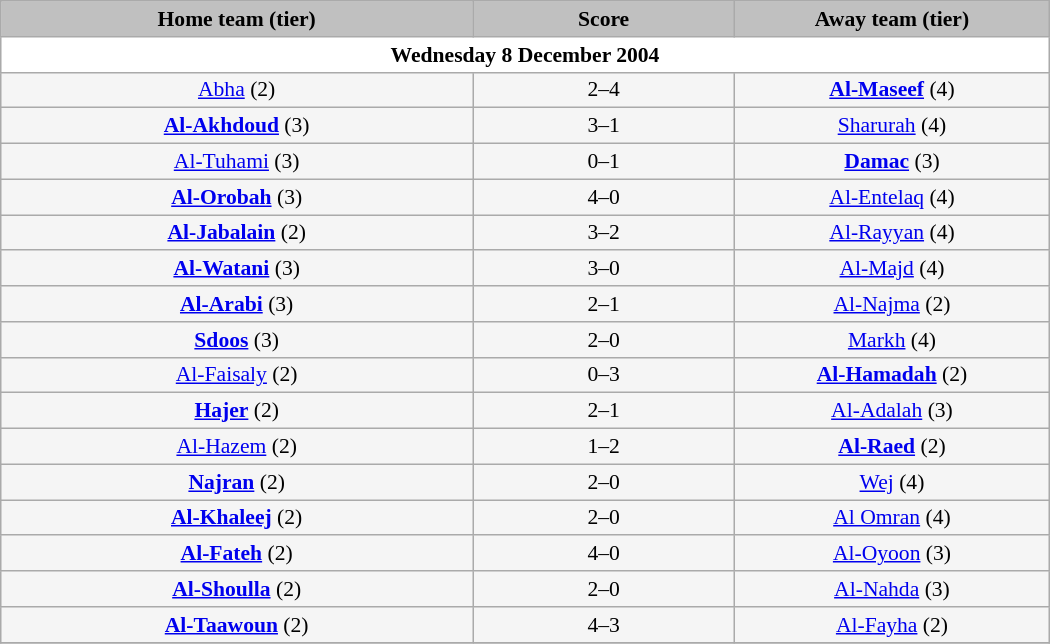<table class="wikitable" style="width: 700px; background:WhiteSmoke; text-align:center; font-size:90%">
<tr>
<td scope="col" style="width: 45%; background:silver;"><strong>Home team (tier)</strong></td>
<td scope="col" style="width: 25%; background:silver;"><strong>Score</strong></td>
<td scope="col" style="width: 45%; background:silver;"><strong>Away team (tier)</strong></td>
</tr>
<tr>
<td colspan="5" style= background:White><strong>Wednesday 8 December 2004</strong></td>
</tr>
<tr>
<td><a href='#'>Abha</a> (2)</td>
<td>2–4 </td>
<td><strong><a href='#'>Al-Maseef</a></strong> (4)</td>
</tr>
<tr>
<td><strong><a href='#'>Al-Akhdoud</a></strong> (3)</td>
<td>3–1</td>
<td><a href='#'>Sharurah</a> (4)</td>
</tr>
<tr>
<td><a href='#'>Al-Tuhami</a> (3)</td>
<td>0–1</td>
<td><strong><a href='#'>Damac</a></strong> (3)</td>
</tr>
<tr>
<td><strong><a href='#'>Al-Orobah</a></strong> (3)</td>
<td>4–0</td>
<td><a href='#'>Al-Entelaq</a> (4)</td>
</tr>
<tr>
<td><strong><a href='#'>Al-Jabalain</a></strong> (2)</td>
<td>3–2</td>
<td><a href='#'>Al-Rayyan</a> (4)</td>
</tr>
<tr>
<td><strong><a href='#'>Al-Watani</a></strong> (3)</td>
<td>3–0</td>
<td><a href='#'>Al-Majd</a> (4)</td>
</tr>
<tr>
<td><strong><a href='#'>Al-Arabi</a></strong> (3)</td>
<td>2–1</td>
<td><a href='#'>Al-Najma</a> (2)</td>
</tr>
<tr>
<td><strong><a href='#'>Sdoos</a></strong> (3)</td>
<td>2–0</td>
<td><a href='#'>Markh</a> (4)</td>
</tr>
<tr>
<td><a href='#'>Al-Faisaly</a> (2)</td>
<td>0–3</td>
<td><strong><a href='#'>Al-Hamadah</a></strong> (2)</td>
</tr>
<tr>
<td><strong><a href='#'>Hajer</a></strong> (2)</td>
<td>2–1</td>
<td><a href='#'>Al-Adalah</a> (3)</td>
</tr>
<tr>
<td><a href='#'>Al-Hazem</a> (2)</td>
<td>1–2</td>
<td><strong><a href='#'>Al-Raed</a></strong> (2)</td>
</tr>
<tr>
<td><strong><a href='#'>Najran</a></strong> (2)</td>
<td>2–0</td>
<td><a href='#'>Wej</a> (4)</td>
</tr>
<tr>
<td><strong><a href='#'>Al-Khaleej</a></strong> (2)</td>
<td>2–0</td>
<td><a href='#'>Al Omran</a> (4)</td>
</tr>
<tr>
<td><strong><a href='#'>Al-Fateh</a></strong> (2)</td>
<td>4–0</td>
<td><a href='#'>Al-Oyoon</a> (3)</td>
</tr>
<tr>
<td><strong><a href='#'>Al-Shoulla</a></strong> (2)</td>
<td>2–0</td>
<td><a href='#'>Al-Nahda</a> (3)</td>
</tr>
<tr>
<td><strong><a href='#'>Al-Taawoun</a></strong> (2)</td>
<td>4–3 </td>
<td><a href='#'>Al-Fayha</a> (2)</td>
</tr>
<tr>
</tr>
</table>
